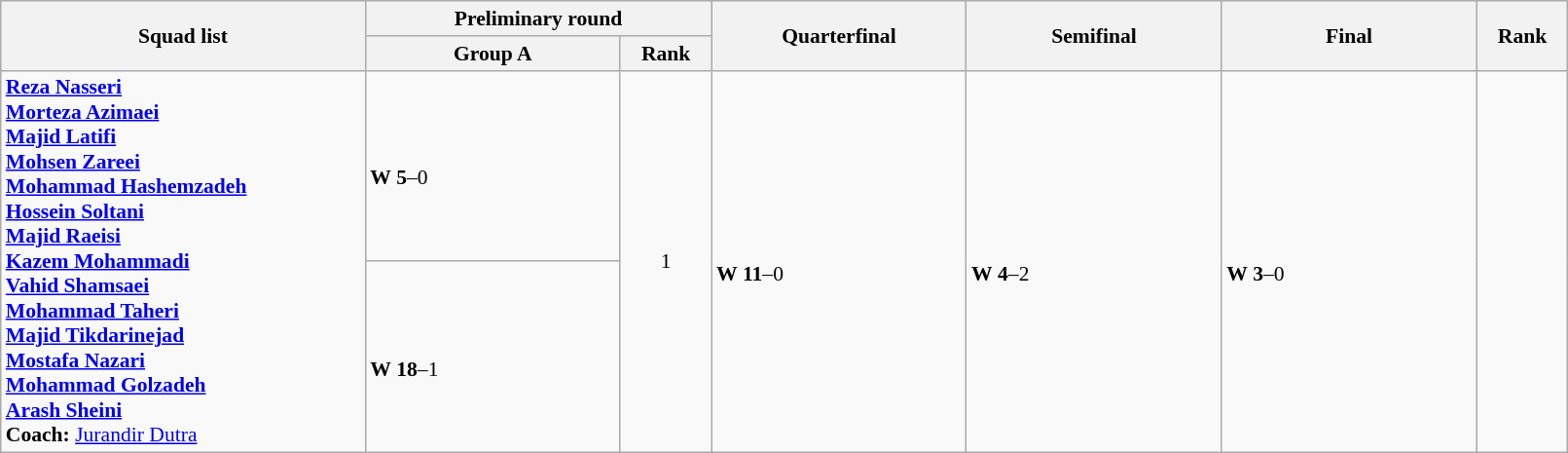<table class="wikitable" width="85%" style="text-align:left; font-size:90%">
<tr>
<th rowspan="2" width="20%">Squad list</th>
<th colspan="2">Preliminary round</th>
<th rowspan="2" width="14%">Quarterfinal</th>
<th rowspan="2" width="14%">Semifinal</th>
<th rowspan="2" width="14%">Final</th>
<th rowspan="2" width="5%">Rank</th>
</tr>
<tr>
<th width="14%">Group A</th>
<th width="5%">Rank</th>
</tr>
<tr>
<td rowspan="2"><strong><a href='#'>Reza Nasseri</a><br><a href='#'>Morteza Azimaei</a><br><a href='#'>Majid Latifi</a><br><a href='#'>Mohsen Zareei</a><br><a href='#'>Mohammad Hashemzadeh</a><br><a href='#'>Hossein Soltani</a><br><a href='#'>Majid Raeisi</a><br><a href='#'>Kazem Mohammadi</a><br><a href='#'>Vahid Shamsaei</a><br><a href='#'>Mohammad Taheri</a><br><a href='#'>Majid Tikdarinejad</a><br><a href='#'>Mostafa Nazari</a><br><a href='#'>Mohammad Golzadeh</a><br><a href='#'>Arash Sheini</a><br> Coach:</strong>  <a href='#'>Jurandir Dutra</a></td>
<td><br><strong>W</strong> <strong>5</strong>–0</td>
<td rowspan="2" align=center>1 <strong></strong></td>
<td rowspan="2"><br><strong>W</strong> <strong>11</strong>–0</td>
<td rowspan="2"><br><strong>W</strong> <strong>4</strong>–2</td>
<td rowspan="2"><br><strong>W</strong> <strong>3</strong>–0</td>
<td rowspan="2" align="center"></td>
</tr>
<tr>
<td><br><strong>W</strong> <strong>18</strong>–1</td>
</tr>
</table>
